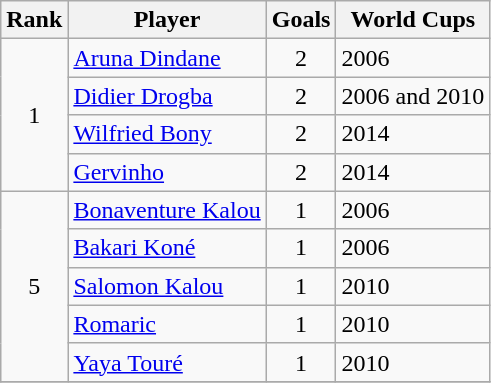<table class="wikitable" style="text-align: left;">
<tr>
<th>Rank</th>
<th>Player</th>
<th>Goals</th>
<th>World Cups</th>
</tr>
<tr>
<td rowspan=4 align=center>1</td>
<td><a href='#'>Aruna Dindane</a></td>
<td align=center>2</td>
<td>2006</td>
</tr>
<tr>
<td><a href='#'>Didier Drogba</a></td>
<td align=center>2</td>
<td>2006 and 2010</td>
</tr>
<tr>
<td><a href='#'>Wilfried Bony</a></td>
<td align=center>2</td>
<td>2014</td>
</tr>
<tr>
<td><a href='#'>Gervinho</a></td>
<td align=center>2</td>
<td>2014</td>
</tr>
<tr>
<td rowspan=5 align=center>5</td>
<td><a href='#'>Bonaventure Kalou</a></td>
<td align=center>1</td>
<td>2006</td>
</tr>
<tr>
<td><a href='#'>Bakari Koné</a></td>
<td align=center>1</td>
<td>2006</td>
</tr>
<tr>
<td><a href='#'>Salomon Kalou</a></td>
<td align=center>1</td>
<td>2010</td>
</tr>
<tr>
<td><a href='#'>Romaric</a></td>
<td align=center>1</td>
<td>2010</td>
</tr>
<tr>
<td><a href='#'>Yaya Touré</a></td>
<td align=center>1</td>
<td>2010</td>
</tr>
<tr>
</tr>
</table>
